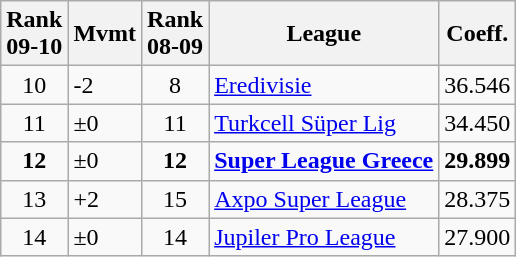<table class="wikitable" style="text-align: center;">
<tr>
<th>Rank<br>09-10</th>
<th>Mvmt</th>
<th>Rank<br>08-09</th>
<th>League</th>
<th>Coeff.</th>
</tr>
<tr>
<td>10</td>
<td align=left> -2</td>
<td>8</td>
<td align=left> <a href='#'>Eredivisie</a></td>
<td>36.546</td>
</tr>
<tr>
<td>11</td>
<td align=left> ±0</td>
<td>11</td>
<td align=left> <a href='#'>Turkcell Süper Lig</a></td>
<td>34.450</td>
</tr>
<tr>
<td><strong>12</strong></td>
<td align=left> ±0</td>
<td><strong>12</strong></td>
<td align=left> <strong><a href='#'>Super League Greece</a></strong></td>
<td><strong>29.899</strong></td>
</tr>
<tr>
<td>13</td>
<td align=left> +2</td>
<td>15</td>
<td align=left> <a href='#'>Axpo Super League</a></td>
<td>28.375</td>
</tr>
<tr>
<td>14</td>
<td align=left> ±0</td>
<td>14</td>
<td align=left> <a href='#'>Jupiler Pro League</a></td>
<td>27.900</td>
</tr>
</table>
